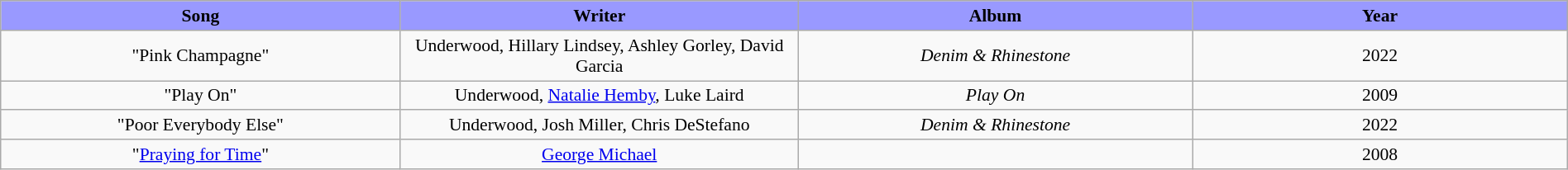<table class="wikitable" style="margin:0.5em auto; clear:both; font-size:.9em; text-align:center; width:100%">
<tr>
<th width="500" style="background: #99F;">Song</th>
<th width="500" style="background: #99F;">Writer</th>
<th width="500" style="background: #99F;">Album</th>
<th width="500" style="background: #99F;">Year</th>
</tr>
<tr>
<td>"Pink Champagne"</td>
<td>Underwood, Hillary Lindsey, Ashley Gorley, David Garcia</td>
<td><em>Denim & Rhinestone</em></td>
<td>2022</td>
</tr>
<tr>
<td>"Play On"</td>
<td>Underwood, <a href='#'>Natalie Hemby</a>, Luke Laird</td>
<td><em>Play On</em></td>
<td>2009</td>
</tr>
<tr>
<td>"Poor Everybody Else"</td>
<td>Underwood, Josh Miller, Chris DeStefano</td>
<td><em>Denim & Rhinestone</em></td>
<td>2022</td>
</tr>
<tr>
<td>"<a href='#'>Praying for Time</a>"</td>
<td><a href='#'>George Michael</a></td>
<td></td>
<td>2008</td>
</tr>
</table>
